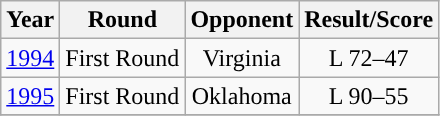<table class="wikitable" style="text-align:center;">
<tr>
<th>Year</th>
<th>Round</th>
<th>Opponent</th>
<th>Result/Score</th>
</tr>
<tr align="center">
<td><a href='#'>1994</a></td>
<td>First Round</td>
<td>Virginia</td>
<td>L 72–47</td>
</tr>
<tr align="center">
<td><a href='#'>1995</a></td>
<td>First Round</td>
<td>Oklahoma</td>
<td>L 90–55</td>
</tr>
<tr align="center">
</tr>
</table>
